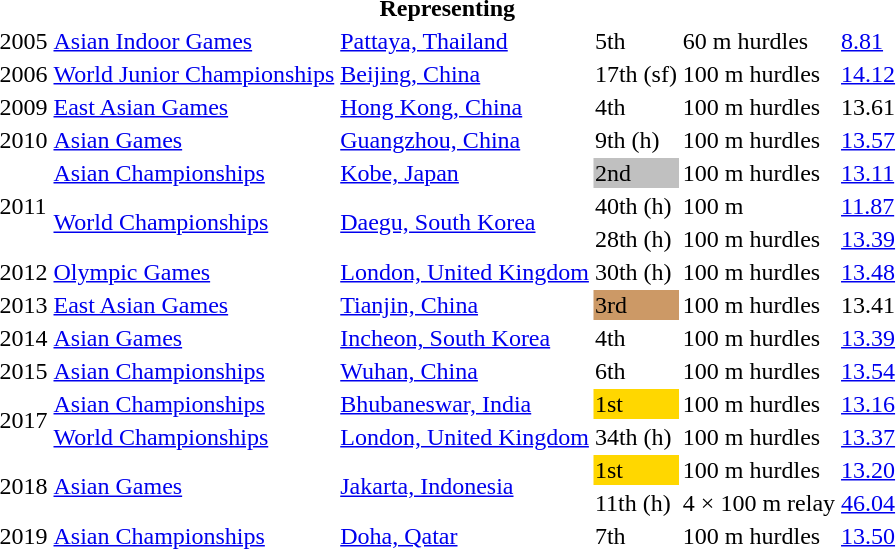<table>
<tr>
<th colspan="6">Representing </th>
</tr>
<tr>
<td>2005</td>
<td><a href='#'>Asian Indoor Games</a></td>
<td><a href='#'>Pattaya, Thailand</a></td>
<td>5th</td>
<td>60 m hurdles</td>
<td><a href='#'>8.81</a></td>
</tr>
<tr>
<td>2006</td>
<td><a href='#'>World Junior Championships</a></td>
<td><a href='#'>Beijing, China</a></td>
<td>17th (sf)</td>
<td>100 m hurdles</td>
<td><a href='#'>14.12</a></td>
</tr>
<tr>
<td>2009</td>
<td><a href='#'>East Asian Games</a></td>
<td><a href='#'>Hong Kong, China</a></td>
<td>4th</td>
<td>100 m hurdles</td>
<td>13.61</td>
</tr>
<tr>
<td>2010</td>
<td><a href='#'>Asian Games</a></td>
<td><a href='#'>Guangzhou, China</a></td>
<td>9th (h)</td>
<td>100 m hurdles</td>
<td><a href='#'>13.57</a></td>
</tr>
<tr>
<td rowspan=3>2011</td>
<td><a href='#'>Asian Championships</a></td>
<td><a href='#'>Kobe, Japan</a></td>
<td bgcolor=silver>2nd</td>
<td>100 m hurdles</td>
<td><a href='#'>13.11</a></td>
</tr>
<tr>
<td rowspan=2><a href='#'>World Championships</a></td>
<td rowspan=2><a href='#'>Daegu, South Korea</a></td>
<td>40th (h)</td>
<td>100 m</td>
<td><a href='#'>11.87</a></td>
</tr>
<tr>
<td>28th (h)</td>
<td>100 m hurdles</td>
<td><a href='#'>13.39</a></td>
</tr>
<tr>
<td>2012</td>
<td><a href='#'>Olympic Games</a></td>
<td><a href='#'>London, United Kingdom</a></td>
<td>30th (h)</td>
<td>100 m hurdles</td>
<td><a href='#'>13.48</a></td>
</tr>
<tr>
<td>2013</td>
<td><a href='#'>East Asian Games</a></td>
<td><a href='#'>Tianjin, China</a></td>
<td bgcolor=cc9966>3rd</td>
<td>100 m hurdles</td>
<td>13.41</td>
</tr>
<tr>
<td>2014</td>
<td><a href='#'>Asian Games</a></td>
<td><a href='#'>Incheon, South Korea</a></td>
<td>4th</td>
<td>100 m hurdles</td>
<td><a href='#'>13.39</a></td>
</tr>
<tr>
<td>2015</td>
<td><a href='#'>Asian Championships</a></td>
<td><a href='#'>Wuhan, China</a></td>
<td>6th</td>
<td>100 m hurdles</td>
<td><a href='#'>13.54</a></td>
</tr>
<tr>
<td rowspan=2>2017</td>
<td><a href='#'>Asian Championships</a></td>
<td><a href='#'>Bhubaneswar, India</a></td>
<td bgcolor=gold>1st</td>
<td>100 m hurdles</td>
<td><a href='#'>13.16</a></td>
</tr>
<tr>
<td><a href='#'>World Championships</a></td>
<td><a href='#'>London, United Kingdom</a></td>
<td>34th (h)</td>
<td>100 m hurdles</td>
<td><a href='#'>13.37</a></td>
</tr>
<tr>
<td rowspan=2>2018</td>
<td rowspan=2><a href='#'>Asian Games</a></td>
<td rowspan=2><a href='#'>Jakarta, Indonesia</a></td>
<td bgcolor=gold>1st</td>
<td>100 m hurdles</td>
<td><a href='#'>13.20</a></td>
</tr>
<tr>
<td>11th (h)</td>
<td>4 × 100 m relay</td>
<td><a href='#'>46.04</a></td>
</tr>
<tr>
<td>2019</td>
<td><a href='#'>Asian Championships</a></td>
<td><a href='#'>Doha, Qatar</a></td>
<td>7th</td>
<td>100 m hurdles</td>
<td><a href='#'>13.50</a></td>
</tr>
</table>
